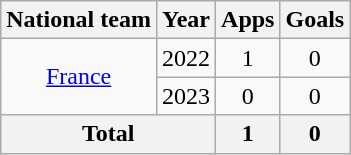<table class="wikitable" style="text-align:center">
<tr>
<th>National team</th>
<th>Year</th>
<th>Apps</th>
<th>Goals</th>
</tr>
<tr>
<td rowspan="2"><a href='#'>France</a></td>
<td>2022</td>
<td>1</td>
<td>0</td>
</tr>
<tr>
<td>2023</td>
<td>0</td>
<td>0</td>
</tr>
<tr>
<th colspan="2">Total</th>
<th>1</th>
<th>0</th>
</tr>
</table>
